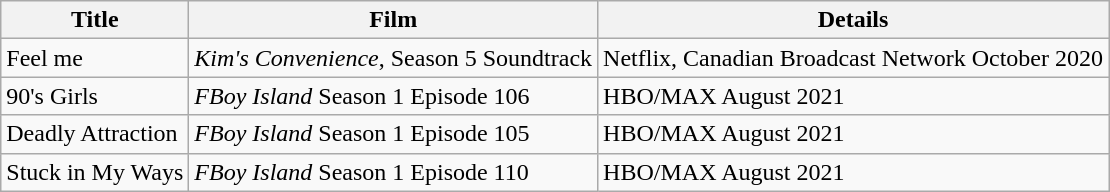<table class="wikitable">
<tr>
<th>Title</th>
<th>Film</th>
<th>Details</th>
</tr>
<tr>
<td>Feel me</td>
<td><em>Kim's Convenience</em>, Season 5 Soundtrack</td>
<td>Netflix, Canadian Broadcast Network October 2020</td>
</tr>
<tr>
<td>90's Girls</td>
<td><em>FBoy Island</em> Season 1 Episode 106</td>
<td>HBO/MAX August 2021</td>
</tr>
<tr>
<td>Deadly Attraction</td>
<td><em>FBoy Island</em> Season 1 Episode 105</td>
<td>HBO/MAX August 2021</td>
</tr>
<tr>
<td>Stuck in My Ways</td>
<td><em>FBoy Island</em> Season 1 Episode 110</td>
<td>HBO/MAX August 2021</td>
</tr>
</table>
